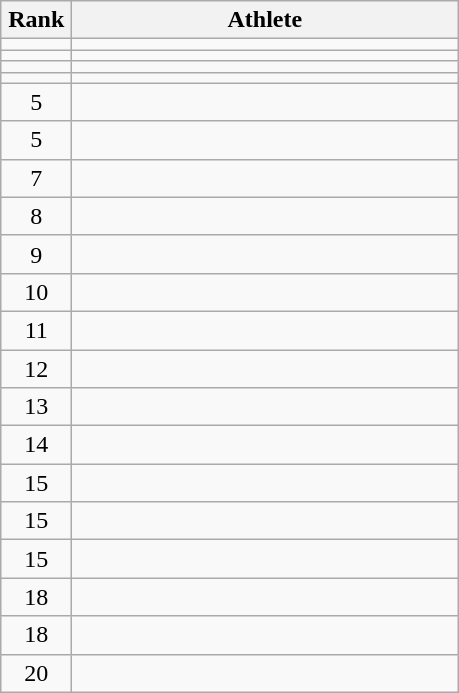<table class="wikitable" style="text-align: center;">
<tr>
<th width=40>Rank</th>
<th width=250>Athlete</th>
</tr>
<tr>
<td></td>
<td align="left"></td>
</tr>
<tr>
<td></td>
<td align="left"></td>
</tr>
<tr>
<td></td>
<td align="left"></td>
</tr>
<tr>
<td></td>
<td align="left"></td>
</tr>
<tr>
<td>5</td>
<td align="left"></td>
</tr>
<tr>
<td>5</td>
<td align="left"></td>
</tr>
<tr>
<td>7</td>
<td align="left"></td>
</tr>
<tr>
<td>8</td>
<td align="left"></td>
</tr>
<tr>
<td>9</td>
<td align="left"></td>
</tr>
<tr>
<td>10</td>
<td align="left"></td>
</tr>
<tr>
<td>11</td>
<td align="left"></td>
</tr>
<tr>
<td>12</td>
<td align="left"></td>
</tr>
<tr>
<td>13</td>
<td align="left"></td>
</tr>
<tr>
<td>14</td>
<td align="left"></td>
</tr>
<tr>
<td>15</td>
<td align="left"></td>
</tr>
<tr>
<td>15</td>
<td align="left"></td>
</tr>
<tr>
<td>15</td>
<td align="left"></td>
</tr>
<tr>
<td>18</td>
<td align="left"></td>
</tr>
<tr>
<td>18</td>
<td align="left"></td>
</tr>
<tr>
<td>20</td>
<td align="left"></td>
</tr>
</table>
